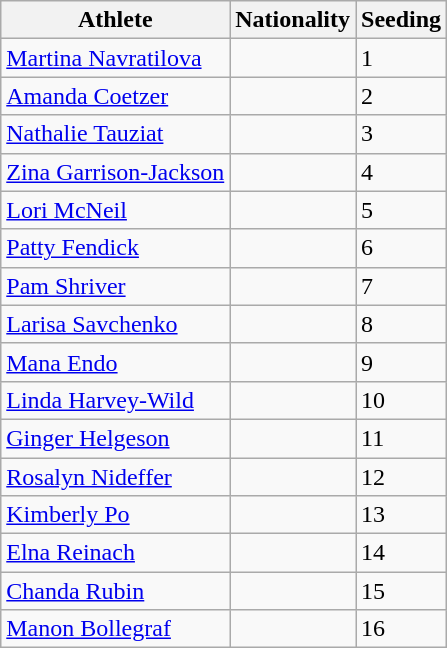<table class="wikitable" border="1">
<tr>
<th>Athlete</th>
<th>Nationality</th>
<th>Seeding</th>
</tr>
<tr>
<td><a href='#'>Martina Navratilova</a></td>
<td></td>
<td>1</td>
</tr>
<tr>
<td><a href='#'>Amanda Coetzer</a></td>
<td></td>
<td>2</td>
</tr>
<tr>
<td><a href='#'>Nathalie Tauziat</a></td>
<td></td>
<td>3</td>
</tr>
<tr>
<td><a href='#'>Zina Garrison-Jackson</a></td>
<td></td>
<td>4</td>
</tr>
<tr>
<td><a href='#'>Lori McNeil</a></td>
<td></td>
<td>5</td>
</tr>
<tr>
<td><a href='#'>Patty Fendick</a></td>
<td></td>
<td>6</td>
</tr>
<tr>
<td><a href='#'>Pam Shriver</a></td>
<td></td>
<td>7</td>
</tr>
<tr>
<td><a href='#'>Larisa Savchenko</a></td>
<td></td>
<td>8</td>
</tr>
<tr>
<td><a href='#'>Mana Endo</a></td>
<td></td>
<td>9</td>
</tr>
<tr>
<td><a href='#'>Linda Harvey-Wild</a></td>
<td></td>
<td>10</td>
</tr>
<tr>
<td><a href='#'>Ginger Helgeson</a></td>
<td></td>
<td>11</td>
</tr>
<tr>
<td><a href='#'>Rosalyn Nideffer</a></td>
<td></td>
<td>12</td>
</tr>
<tr>
<td><a href='#'>Kimberly Po</a></td>
<td></td>
<td>13</td>
</tr>
<tr>
<td><a href='#'>Elna Reinach</a></td>
<td></td>
<td>14</td>
</tr>
<tr>
<td><a href='#'>Chanda Rubin</a></td>
<td></td>
<td>15</td>
</tr>
<tr>
<td><a href='#'>Manon Bollegraf</a></td>
<td></td>
<td>16</td>
</tr>
</table>
